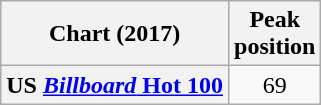<table class="wikitable sortable plainrowheaders" style="text-align:center">
<tr>
<th scope="col">Chart (2017)</th>
<th scope="col">Peak<br> position</th>
</tr>
<tr>
<th scope="row">US <a href='#'><em>Billboard</em> Hot 100</a></th>
<td>69</td>
</tr>
</table>
